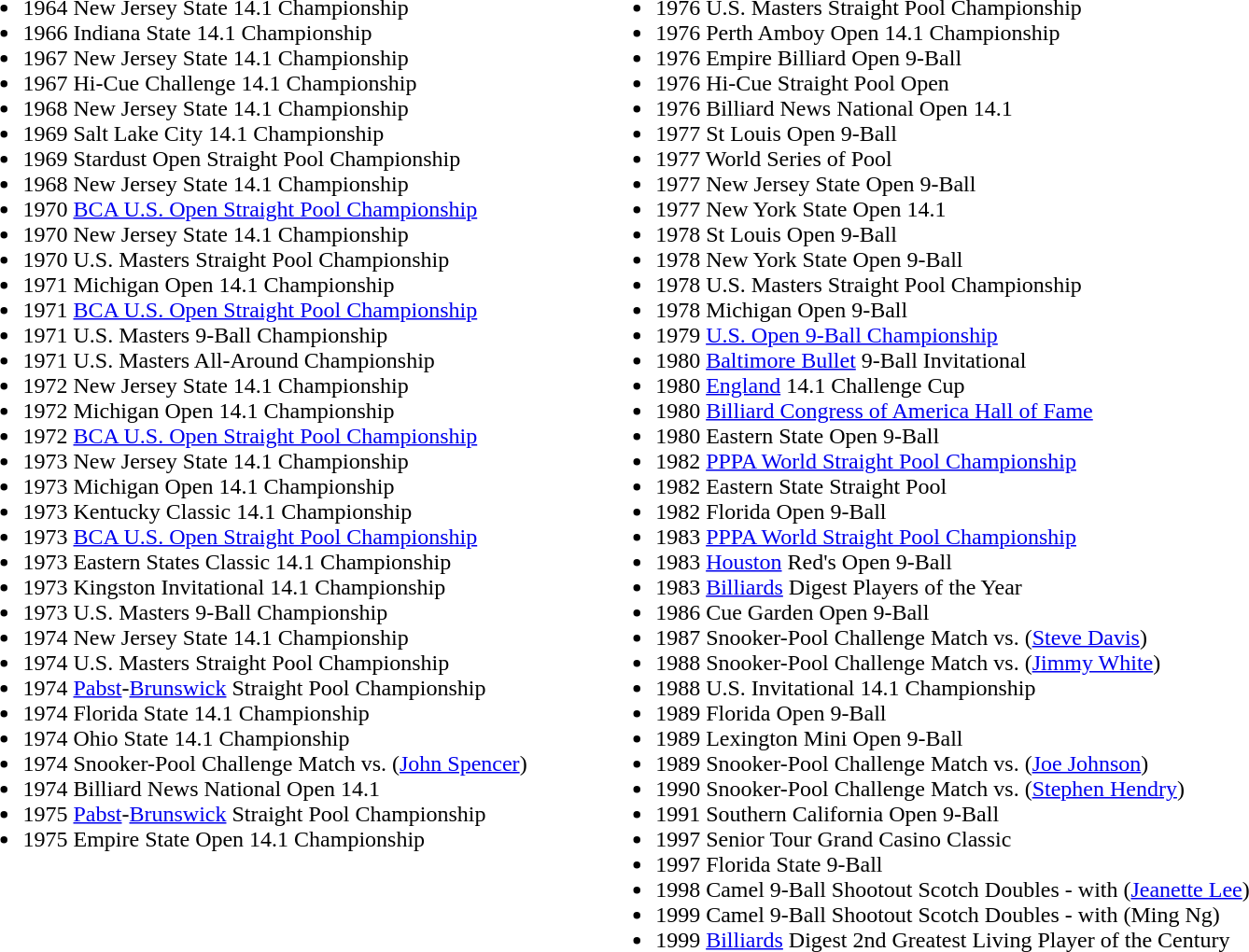<table>
<tr>
<td valign="top"><br><ul><li>1964 New Jersey State 14.1 Championship</li><li>1966 Indiana State 14.1 Championship</li><li>1967 New Jersey State 14.1 Championship</li><li>1967 Hi-Cue Challenge 14.1 Championship</li><li>1968 New Jersey State 14.1 Championship</li><li>1969 Salt Lake City 14.1 Championship</li><li>1969 Stardust Open Straight Pool Championship</li><li>1968 New Jersey State 14.1 Championship</li><li>1970 <a href='#'>BCA U.S. Open Straight Pool Championship</a></li><li>1970 New Jersey State 14.1 Championship</li><li>1970 U.S. Masters Straight Pool Championship</li><li>1971 Michigan Open 14.1 Championship</li><li>1971 <a href='#'>BCA U.S. Open Straight Pool Championship</a></li><li>1971 U.S. Masters 9-Ball Championship</li><li>1971 U.S. Masters All-Around Championship</li><li>1972 New Jersey State 14.1 Championship</li><li>1972 Michigan Open 14.1 Championship</li><li>1972 <a href='#'>BCA U.S. Open Straight Pool Championship</a></li><li>1973 New Jersey State 14.1 Championship</li><li>1973 Michigan Open 14.1 Championship</li><li>1973 Kentucky Classic 14.1 Championship</li><li>1973 <a href='#'>BCA U.S. Open Straight Pool Championship</a></li><li>1973 Eastern States Classic 14.1 Championship</li><li>1973 Kingston Invitational 14.1 Championship</li><li>1973 U.S. Masters 9-Ball Championship</li><li>1974 New Jersey State 14.1 Championship</li><li>1974 U.S. Masters Straight Pool Championship</li><li>1974 <a href='#'>Pabst</a>-<a href='#'>Brunswick</a> Straight Pool Championship</li><li>1974 Florida State 14.1 Championship</li><li>1974 Ohio State 14.1 Championship</li><li>1974 Snooker-Pool Challenge Match vs. (<a href='#'>John Spencer</a>)</li><li>1974 Billiard News National Open 14.1</li><li>1975 <a href='#'>Pabst</a>-<a href='#'>Brunswick</a> Straight Pool Championship</li><li>1975 Empire State Open 14.1 Championship</li></ul></td>
<td width="5%"></td>
<td valign="top"><br><ul><li>1976 U.S. Masters Straight Pool Championship</li><li>1976 Perth Amboy Open 14.1 Championship</li><li>1976 Empire Billiard Open 9-Ball</li><li>1976 Hi-Cue Straight Pool Open</li><li>1976 Billiard News National Open 14.1</li><li>1977 St Louis Open 9-Ball</li><li>1977 World Series of Pool</li><li>1977 New Jersey State Open 9-Ball</li><li>1977 New York State Open 14.1</li><li>1978 St Louis Open 9-Ball</li><li>1978 New York State Open 9-Ball</li><li>1978 U.S. Masters Straight Pool Championship</li><li>1978 Michigan Open 9-Ball</li><li>1979 <a href='#'>U.S. Open 9-Ball Championship</a></li><li>1980 <a href='#'>Baltimore Bullet</a> 9-Ball Invitational</li><li>1980 <a href='#'>England</a> 14.1 Challenge Cup</li><li>1980 <a href='#'>Billiard Congress of America Hall of Fame</a></li><li>1980 Eastern State Open 9-Ball</li><li>1982 <a href='#'>PPPA World Straight Pool Championship</a></li><li>1982 Eastern State Straight Pool</li><li>1982 Florida Open 9-Ball</li><li>1983 <a href='#'>PPPA World Straight Pool Championship</a></li><li>1983 <a href='#'>Houston</a> Red's Open 9-Ball</li><li>1983 <a href='#'>Billiards</a> Digest Players of the Year</li><li>1986 Cue Garden Open 9-Ball</li><li>1987 Snooker-Pool Challenge Match vs. (<a href='#'>Steve Davis</a>)</li><li>1988 Snooker-Pool Challenge Match vs. (<a href='#'>Jimmy White</a>)</li><li>1988 U.S. Invitational 14.1 Championship</li><li>1989 Florida Open 9-Ball</li><li>1989 Lexington Mini Open 9-Ball</li><li>1989 Snooker-Pool Challenge Match vs. (<a href='#'>Joe Johnson</a>)</li><li>1990 Snooker-Pool Challenge Match vs. (<a href='#'>Stephen Hendry</a>)</li><li>1991 Southern California Open 9-Ball</li><li>1997 Senior Tour Grand Casino Classic</li><li>1997 Florida State 9-Ball</li><li>1998 Camel 9-Ball Shootout Scotch Doubles - with (<a href='#'>Jeanette Lee</a>)</li><li>1999 Camel 9-Ball Shootout Scotch Doubles - with (Ming Ng)</li><li>1999 <a href='#'>Billiards</a> Digest 2nd Greatest Living Player of the Century</li></ul></td>
</tr>
</table>
